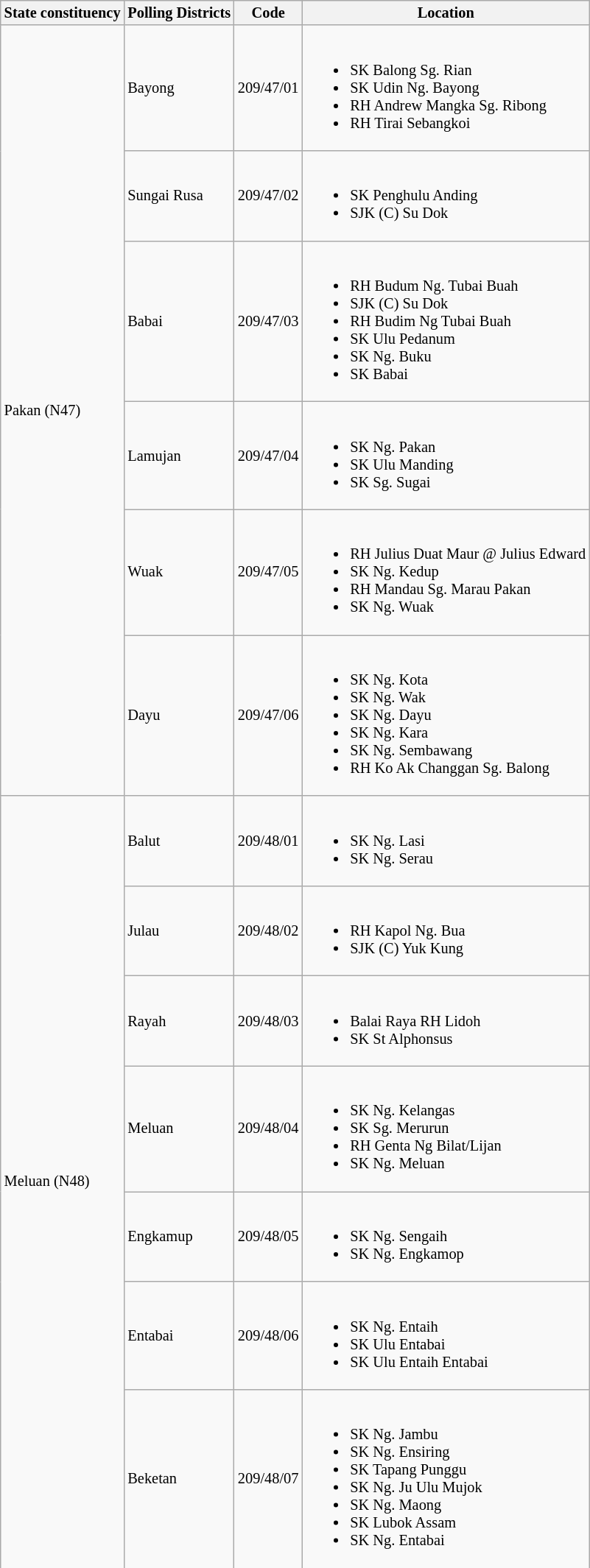<table class="wikitable sortable mw-collapsible" style="white-space:nowrap;font-size:85%">
<tr>
<th>State constituency</th>
<th>Polling Districts</th>
<th>Code</th>
<th>Location</th>
</tr>
<tr>
<td rowspan="6">Pakan (N47)</td>
<td>Bayong</td>
<td>209/47/01</td>
<td><br><ul><li>SK Balong Sg. Rian</li><li>SK Udin Ng. Bayong</li><li>RH Andrew Mangka Sg. Ribong</li><li>RH Tirai Sebangkoi</li></ul></td>
</tr>
<tr>
<td>Sungai Rusa</td>
<td>209/47/02</td>
<td><br><ul><li>SK Penghulu Anding</li><li>SJK (C) Su Dok</li></ul></td>
</tr>
<tr>
<td>Babai</td>
<td>209/47/03</td>
<td><br><ul><li>RH Budum Ng. Tubai Buah</li><li>SJK (C) Su Dok</li><li>RH Budim Ng Tubai Buah</li><li>SK Ulu Pedanum</li><li>SK Ng. Buku</li><li>SK Babai</li></ul></td>
</tr>
<tr>
<td>Lamujan</td>
<td>209/47/04</td>
<td><br><ul><li>SK Ng. Pakan</li><li>SK Ulu Manding</li><li>SK Sg. Sugai</li></ul></td>
</tr>
<tr>
<td>Wuak</td>
<td>209/47/05</td>
<td><br><ul><li>RH Julius Duat Maur @ Julius Edward</li><li>SK Ng. Kedup</li><li>RH Mandau Sg. Marau Pakan</li><li>SK Ng. Wuak</li></ul></td>
</tr>
<tr>
<td>Dayu</td>
<td>209/47/06</td>
<td><br><ul><li>SK Ng. Kota</li><li>SK Ng. Wak</li><li>SK Ng. Dayu</li><li>SK Ng. Kara</li><li>SK Ng. Sembawang</li><li>RH Ko Ak Changgan Sg. Balong</li></ul></td>
</tr>
<tr>
<td rowspan="7">Meluan (N48)</td>
<td>Balut</td>
<td>209/48/01</td>
<td><br><ul><li>SK Ng. Lasi</li><li>SK Ng. Serau</li></ul></td>
</tr>
<tr>
<td>Julau</td>
<td>209/48/02</td>
<td><br><ul><li>RH Kapol Ng. Bua</li><li>SJK (C) Yuk Kung</li></ul></td>
</tr>
<tr>
<td>Rayah</td>
<td>209/48/03</td>
<td><br><ul><li>Balai Raya RH Lidoh</li><li>SK St Alphonsus</li></ul></td>
</tr>
<tr>
<td>Meluan</td>
<td>209/48/04</td>
<td><br><ul><li>SK Ng. Kelangas</li><li>SK Sg. Merurun</li><li>RH Genta Ng Bilat/Lijan</li><li>SK Ng. Meluan</li></ul></td>
</tr>
<tr>
<td>Engkamup</td>
<td>209/48/05</td>
<td><br><ul><li>SK Ng. Sengaih</li><li>SK Ng. Engkamop</li></ul></td>
</tr>
<tr>
<td>Entabai</td>
<td>209/48/06</td>
<td><br><ul><li>SK Ng. Entaih</li><li>SK Ulu Entabai</li><li>SK Ulu Entaih Entabai</li></ul></td>
</tr>
<tr>
<td>Beketan</td>
<td>209/48/07</td>
<td><br><ul><li>SK Ng. Jambu</li><li>SK Ng. Ensiring</li><li>SK Tapang Punggu</li><li>SK Ng. Ju Ulu Mujok</li><li>SK Ng. Maong</li><li>SK Lubok Assam</li><li>SK Ng. Entabai</li></ul></td>
</tr>
</table>
